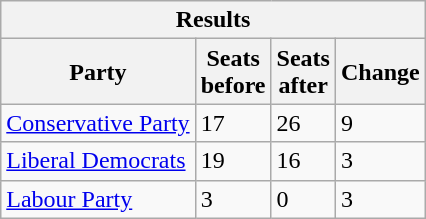<table class="wikitable">
<tr>
<th colspan="4">Results</th>
</tr>
<tr>
<th>Party</th>
<th>Seats<br>before</th>
<th>Seats<br>after</th>
<th>Change</th>
</tr>
<tr>
<td><a href='#'>Conservative Party</a></td>
<td>17</td>
<td>26</td>
<td> 9</td>
</tr>
<tr>
<td><a href='#'>Liberal Democrats</a></td>
<td>19</td>
<td>16</td>
<td> 3</td>
</tr>
<tr>
<td><a href='#'>Labour Party</a></td>
<td>3</td>
<td>0</td>
<td> 3</td>
</tr>
</table>
